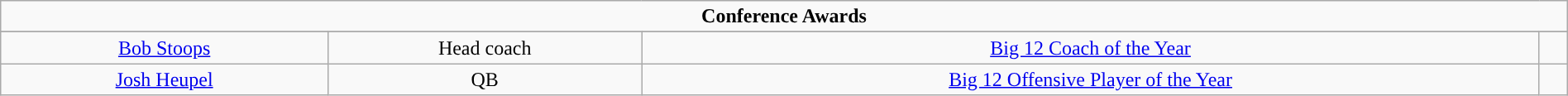<table class="wikitable" style="width:100%;text-align: center;">
<tr>
<td colspan=4><strong>Conference Awards</strong></td>
</tr>
<tr>
</tr>
<tr align="center">
<td><a href='#'>Bob Stoops</a></td>
<td>Head coach</td>
<td><a href='#'>Big 12 Coach of the Year</a></td>
<td></td>
</tr>
<tr align="center">
<td><a href='#'>Josh Heupel</a></td>
<td>QB</td>
<td><a href='#'>Big 12 Offensive Player of the Year</a></td>
<td></td>
</tr>
</table>
